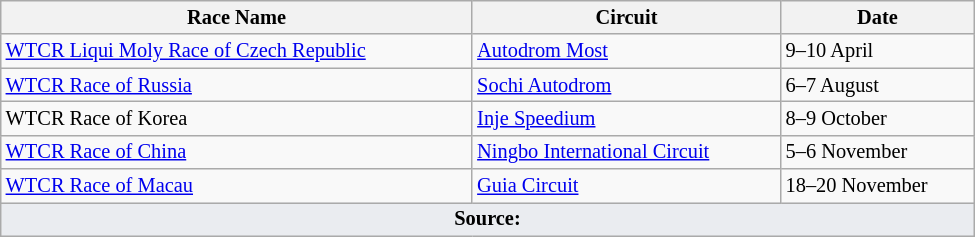<table class="wikitable" width=650px style="font-size: 85%">
<tr>
<th>Race Name</th>
<th>Circuit</th>
<th>Date</th>
</tr>
<tr>
<td><a href='#'>WTCR Liqui Moly  Race of Czech Republic</a></td>
<td> <a href='#'>Autodrom Most</a></td>
<td>9–10 April</td>
</tr>
<tr>
<td><a href='#'>WTCR Race of Russia</a></td>
<td> <a href='#'>Sochi Autodrom</a></td>
<td>6–7 August</td>
</tr>
<tr>
<td>WTCR Race of Korea</td>
<td> <a href='#'>Inje Speedium</a></td>
<td>8–9 October</td>
</tr>
<tr>
<td><a href='#'>WTCR Race of China</a></td>
<td> <a href='#'>Ningbo International Circuit</a></td>
<td>5–6 November</td>
</tr>
<tr>
<td><a href='#'>WTCR Race of Macau</a></td>
<td> <a href='#'>Guia Circuit</a></td>
<td>18–20 November</td>
</tr>
<tr class="sortbottom">
<td colspan="3" align="bottom" style="background-color:#EAECF0; text-align:center"><strong>Source:</strong></td>
</tr>
</table>
